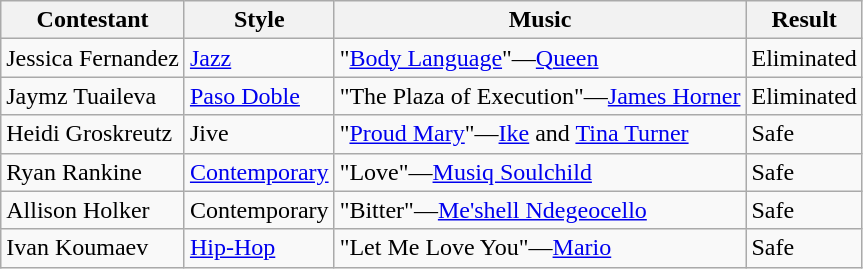<table class="wikitable">
<tr>
<th>Contestant</th>
<th>Style</th>
<th>Music</th>
<th>Result</th>
</tr>
<tr>
<td>Jessica Fernandez</td>
<td><a href='#'>Jazz</a></td>
<td>"<a href='#'>Body Language</a>"—<a href='#'>Queen</a></td>
<td>Eliminated</td>
</tr>
<tr>
<td>Jaymz Tuaileva</td>
<td><a href='#'>Paso Doble</a></td>
<td>"The Plaza of Execution"—<a href='#'>James Horner</a></td>
<td>Eliminated</td>
</tr>
<tr>
<td>Heidi Groskreutz</td>
<td>Jive</td>
<td>"<a href='#'>Proud Mary</a>"—<a href='#'>Ike</a> and <a href='#'>Tina Turner</a></td>
<td>Safe</td>
</tr>
<tr>
<td>Ryan Rankine</td>
<td><a href='#'>Contemporary</a></td>
<td>"Love"—<a href='#'>Musiq Soulchild</a></td>
<td>Safe</td>
</tr>
<tr>
<td>Allison Holker</td>
<td>Contemporary</td>
<td>"Bitter"—<a href='#'>Me'shell Ndegeocello</a></td>
<td>Safe</td>
</tr>
<tr>
<td>Ivan Koumaev</td>
<td><a href='#'>Hip-Hop</a></td>
<td>"Let Me Love You"—<a href='#'>Mario</a></td>
<td>Safe</td>
</tr>
</table>
